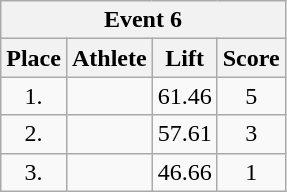<table class=wikitable style="text-align:center">
<tr>
<th colspan=4><strong>Event 6</strong></th>
</tr>
<tr>
<th>Place</th>
<th>Athlete</th>
<th>Lift</th>
<th>Score</th>
</tr>
<tr>
<td width=30>1.</td>
<td align=left></td>
<td>61.46</td>
<td>5</td>
</tr>
<tr>
<td>2.</td>
<td align=left></td>
<td>57.61</td>
<td>3</td>
</tr>
<tr>
<td>3.</td>
<td align=left></td>
<td>46.66</td>
<td>1</td>
</tr>
</table>
